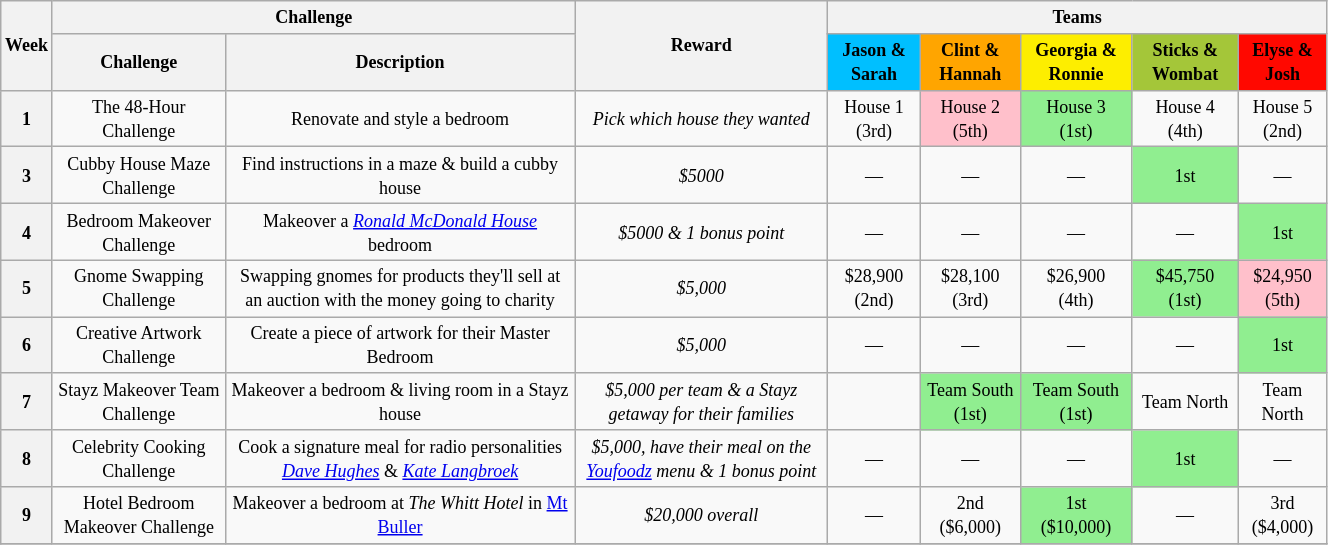<table class="wikitable" style="text-align: center; font-size: 9pt; line-height:16px; width:70%">
<tr>
<th scope="col" rowspan="2">Week</th>
<th scope="col" colspan="2">Challenge</th>
<th scope="col" rowspan="2">Reward</th>
<th scope="col" colspan="5">Teams</th>
</tr>
<tr>
<th scope="col">Challenge</th>
<th scope="col">Description</th>
<th style="background:#00BFFF; color:black;"><strong>Jason & Sarah</strong></th>
<th style="background:orange; color:black;"><strong>Clint & Hannah</strong></th>
<th style="background:#FDEE00; color:black;"><strong>Georgia & Ronnie</strong></th>
<th style="background:#A4C639; color:black;"><strong>Sticks & Wombat</strong></th>
<th style="background:#FF0800; color:black;"><strong>Elyse & Josh</strong></th>
</tr>
<tr>
<th>1</th>
<td>The  48-Hour Challenge</td>
<td>Renovate and style a bedroom</td>
<td><em>Pick which house they wanted</em></td>
<td>House 1<br>(3rd)</td>
<td bgcolor="pink">House 2<br>(5th)</td>
<td bgcolor="lightgreen">House 3<br>(1st)</td>
<td>House 4<br>(4th)</td>
<td>House 5<br>(2nd)</td>
</tr>
<tr>
<th>3</th>
<td>Cubby House Maze Challenge</td>
<td>Find instructions in a maze & build a cubby house</td>
<td><em>$5000</em></td>
<td>—</td>
<td>—</td>
<td>—</td>
<td bgcolor="lightgreen">1st</td>
<td>—</td>
</tr>
<tr>
<th>4</th>
<td>Bedroom Makeover Challenge</td>
<td>Makeover a <em><a href='#'>Ronald McDonald House</a></em> bedroom</td>
<td><em>$5000 & 1 bonus point</em></td>
<td>—</td>
<td>—</td>
<td>—</td>
<td>—</td>
<td bgcolor="lightgreen">1st</td>
</tr>
<tr>
<th>5</th>
<td>Gnome Swapping Challenge</td>
<td>Swapping gnomes for products they'll sell at an auction with the money going to charity</td>
<td><em>$5,000</em></td>
<td>$28,900<br>(2nd)</td>
<td>$28,100<br>(3rd)</td>
<td>$26,900<br>(4th)</td>
<td bgcolor="lightgreen">$45,750<br>(1st)</td>
<td bgcolor="pink">$24,950<br>(5th)</td>
</tr>
<tr>
<th>6</th>
<td>Creative Artwork Challenge</td>
<td>Create a piece of artwork for their Master Bedroom</td>
<td><em>$5,000</em></td>
<td>—</td>
<td>—</td>
<td>—</td>
<td>—</td>
<td bgcolor="lightgreen">1st</td>
</tr>
<tr>
<th>7</th>
<td>Stayz Makeover Team Challenge</td>
<td>Makeover a bedroom & living room in a Stayz house</td>
<td><em>$5,000 per team & a Stayz getaway for their families</em></td>
<td></td>
<td bgcolor="lightgreen">Team South<br>(1st)</td>
<td bgcolor="lightgreen">Team South<br>(1st)</td>
<td>Team North</td>
<td>Team North</td>
</tr>
<tr>
<th>8</th>
<td>Celebrity Cooking Challenge</td>
<td>Cook a signature meal for radio personalities <em><a href='#'>Dave Hughes</a></em> & <em><a href='#'>Kate Langbroek</a></em></td>
<td><em>$5,000, have their meal on the <a href='#'>Youfoodz</a> menu & 1 bonus point</em></td>
<td>—</td>
<td>—</td>
<td>—</td>
<td bgcolor="lightgreen">1st</td>
<td>—</td>
</tr>
<tr>
<th>9</th>
<td>Hotel Bedroom Makeover Challenge</td>
<td>Makeover a bedroom at <em>The Whitt Hotel</em> in <a href='#'>Mt Buller</a></td>
<td><em>$20,000 overall</em></td>
<td>—</td>
<td>2nd<br>($6,000)</td>
<td bgcolor="lightgreen">1st<br>($10,000)</td>
<td>—</td>
<td>3rd<br>($4,000)</td>
</tr>
<tr>
</tr>
</table>
